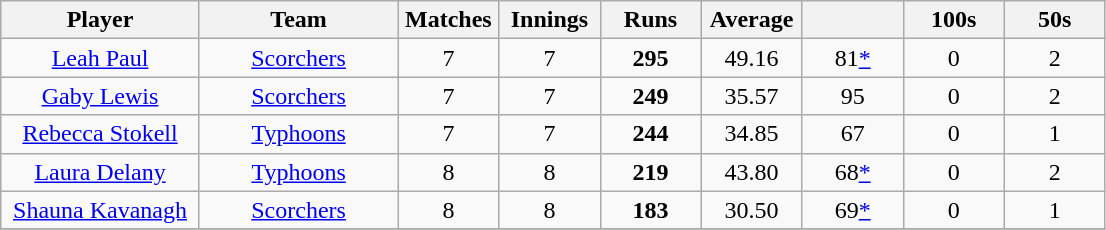<table class="wikitable" style="text-align:center;">
<tr>
<th width=125>Player</th>
<th width=125>Team</th>
<th width=60>Matches</th>
<th width=60>Innings</th>
<th width=60>Runs</th>
<th width=60>Average</th>
<th width=60></th>
<th width=60>100s</th>
<th width=60>50s</th>
</tr>
<tr>
<td><a href='#'>Leah Paul</a></td>
<td><a href='#'>Scorchers</a></td>
<td>7</td>
<td>7</td>
<td><strong>295</strong></td>
<td>49.16</td>
<td>81<a href='#'>*</a></td>
<td>0</td>
<td>2</td>
</tr>
<tr>
<td><a href='#'>Gaby Lewis</a></td>
<td><a href='#'>Scorchers</a></td>
<td>7</td>
<td>7</td>
<td><strong>249</strong></td>
<td>35.57</td>
<td>95</td>
<td>0</td>
<td>2</td>
</tr>
<tr>
<td><a href='#'>Rebecca Stokell</a></td>
<td><a href='#'>Typhoons</a></td>
<td>7</td>
<td>7</td>
<td><strong>244</strong></td>
<td>34.85</td>
<td>67</td>
<td>0</td>
<td>1</td>
</tr>
<tr>
<td><a href='#'>Laura Delany</a></td>
<td><a href='#'>Typhoons</a></td>
<td>8</td>
<td>8</td>
<td><strong>219</strong></td>
<td>43.80</td>
<td>68<a href='#'>*</a></td>
<td>0</td>
<td>2</td>
</tr>
<tr>
<td><a href='#'>Shauna Kavanagh</a></td>
<td><a href='#'>Scorchers</a></td>
<td>8</td>
<td>8</td>
<td><strong>183</strong></td>
<td>30.50</td>
<td>69<a href='#'>*</a></td>
<td>0</td>
<td>1</td>
</tr>
<tr>
</tr>
</table>
